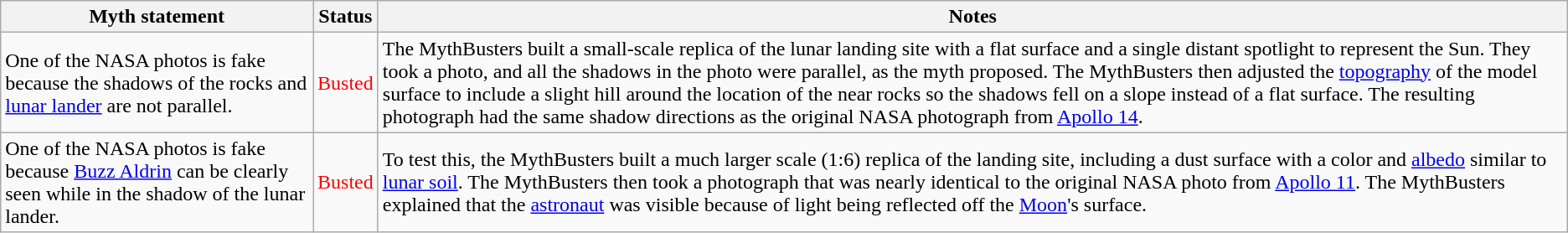<table class="wikitable plainrowheaders">
<tr>
<th>Myth statement</th>
<th>Status</th>
<th>Notes</th>
</tr>
<tr>
<td>One of the NASA photos is fake because the shadows of the rocks and <a href='#'>lunar lander</a> are not parallel.</td>
<td style="color:red">Busted</td>
<td>The MythBusters built a small-scale replica of the lunar landing site with a flat surface and a single distant spotlight to represent the Sun. They took a photo, and all the shadows in the photo were parallel, as the myth proposed. The MythBusters then adjusted the <a href='#'>topography</a> of the model surface to include a slight hill around the location of the near rocks so the shadows fell on a slope instead of a flat surface. The resulting photograph had the same shadow directions as the original NASA photograph from <a href='#'>Apollo 14</a>.</td>
</tr>
<tr>
<td>One of the NASA photos is fake because <a href='#'>Buzz Aldrin</a> can be clearly seen while in the shadow of the lunar lander.</td>
<td style="color:red">Busted</td>
<td>To test this, the MythBusters built a much larger scale (1:6) replica of the landing site, including a dust surface with a color and <a href='#'>albedo</a> similar to <a href='#'>lunar soil</a>. The MythBusters then took a photograph that was nearly identical to the original NASA photo from <a href='#'>Apollo 11</a>. The MythBusters explained that the <a href='#'>astronaut</a> was visible because of light being reflected off the <a href='#'>Moon</a>'s surface.</td>
</tr>
</table>
